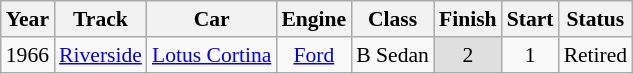<table class="wikitable" style="text-align:center; font-size:90%">
<tr>
<th>Year</th>
<th>Track</th>
<th>Car</th>
<th>Engine</th>
<th>Class</th>
<th>Finish</th>
<th>Start</th>
<th>Status</th>
</tr>
<tr>
<td>1966</td>
<td><a href='#'>Riverside</a></td>
<td><a href='#'>Lotus Cortina</a></td>
<td><a href='#'>Ford</a></td>
<td>B Sedan</td>
<td style="background:#DFDFDF;">2</td>
<td>1</td>
<td>Retired</td>
</tr>
</table>
